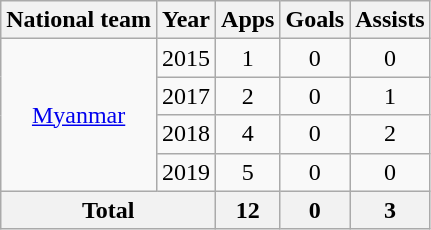<table class=wikitable style=text-align:center>
<tr>
<th>National team</th>
<th>Year</th>
<th>Apps</th>
<th>Goals</th>
<th>Assists</th>
</tr>
<tr>
<td rowspan=4><a href='#'>Myanmar</a></td>
<td>2015</td>
<td>1</td>
<td>0</td>
<td>0</td>
</tr>
<tr>
<td>2017</td>
<td>2</td>
<td>0</td>
<td>1</td>
</tr>
<tr>
<td>2018</td>
<td>4</td>
<td>0</td>
<td>2</td>
</tr>
<tr>
<td>2019</td>
<td>5</td>
<td>0</td>
<td>0</td>
</tr>
<tr>
<th colspan=2>Total</th>
<th>12</th>
<th>0</th>
<th>3</th>
</tr>
</table>
